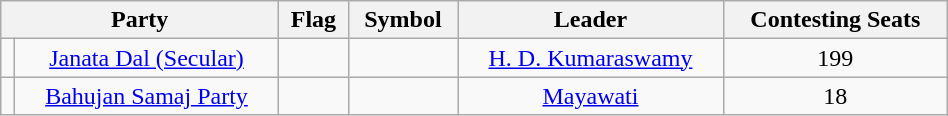<table class="wikitable " width="50%" style="text-align:center">
<tr>
<th colspan="2">Party</th>
<th>Flag</th>
<th>Symbol</th>
<th>Leader</th>
<th>Contesting Seats</th>
</tr>
<tr>
<td></td>
<td><a href='#'>Janata Dal (Secular)</a></td>
<td></td>
<td></td>
<td><a href='#'>H. D. Kumaraswamy</a></td>
<td>199</td>
</tr>
<tr>
<td></td>
<td><a href='#'>Bahujan Samaj Party</a></td>
<td></td>
<td></td>
<td><a href='#'>Mayawati</a></td>
<td>18</td>
</tr>
</table>
